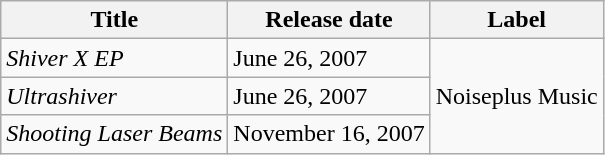<table class="wikitable">
<tr>
<th>Title</th>
<th>Release date</th>
<th>Label</th>
</tr>
<tr>
<td><em>Shiver X EP</em></td>
<td>June 26, 2007</td>
<td rowspan="3">Noiseplus Music</td>
</tr>
<tr>
<td><em>Ultrashiver</em></td>
<td>June 26, 2007</td>
</tr>
<tr>
<td><em>Shooting Laser Beams</em></td>
<td>November 16, 2007</td>
</tr>
</table>
